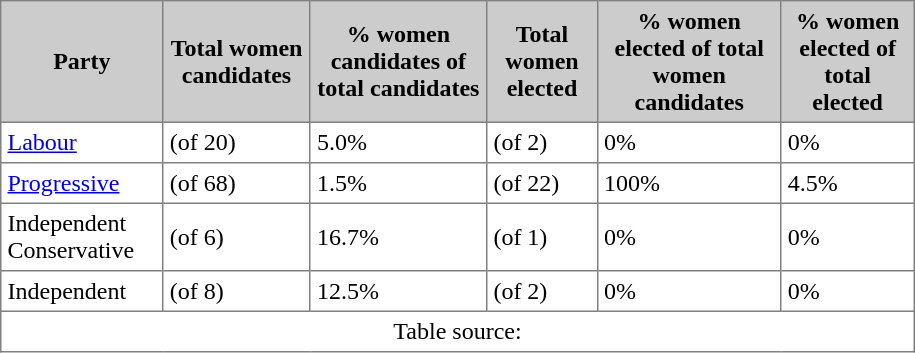<table border="1" cellpadding="4" width="610" cellspacing="0" style="border-collapse: collapse" class="sortable">
<tr bgcolor="CCCCCC">
<th>Party</th>
<th>Total women candidates</th>
<th>% women candidates of total candidates</th>
<th>Total women elected</th>
<th>% women elected of total women candidates</th>
<th>% women elected of total elected</th>
</tr>
<tr>
<td><a href='#'>Labour</a></td>
<td> (of 20)</td>
<td>5.0%</td>
<td> (of 2)</td>
<td>0%</td>
<td>0%</td>
</tr>
<tr>
<td><a href='#'>Progressive</a></td>
<td> (of 68)</td>
<td>1.5%</td>
<td> (of 22)</td>
<td>100%</td>
<td>4.5%</td>
</tr>
<tr>
<td>Independent Conservative</td>
<td> (of 6)</td>
<td>16.7%</td>
<td> (of 1)</td>
<td>0%</td>
<td>0%</td>
</tr>
<tr>
<td>Independent</td>
<td> (of 8)</td>
<td>12.5%</td>
<td> (of 2)</td>
<td>0%</td>
<td>0%</td>
</tr>
<tr class="sortbottom">
<td colspan="6" align="center">Table source:</td>
</tr>
</table>
